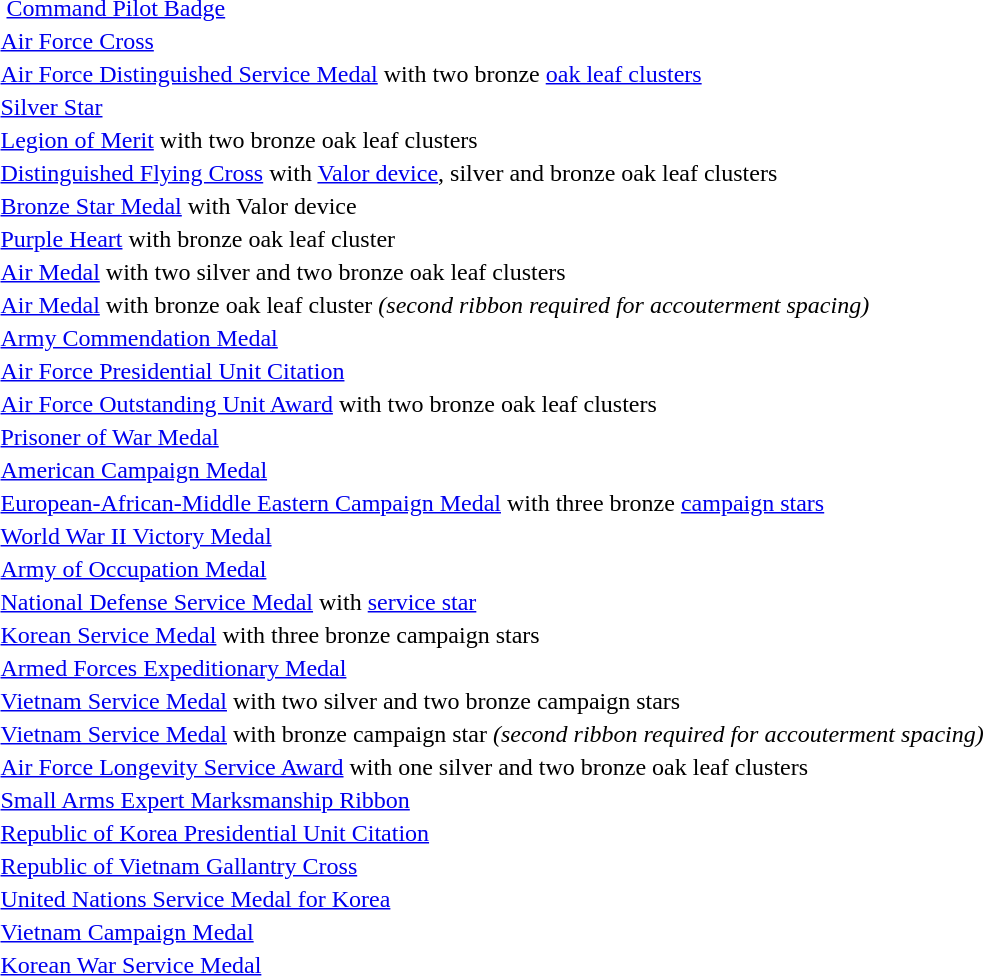<table>
<tr>
<td colspan="2">  <a href='#'>Command Pilot Badge</a></td>
</tr>
<tr>
<td></td>
<td><a href='#'>Air Force Cross</a></td>
</tr>
<tr>
<td></td>
<td><a href='#'>Air Force Distinguished Service Medal</a> with two bronze <a href='#'>oak leaf clusters</a></td>
</tr>
<tr>
<td></td>
<td><a href='#'>Silver Star</a></td>
</tr>
<tr>
<td></td>
<td><a href='#'>Legion of Merit</a> with two bronze oak leaf clusters</td>
</tr>
<tr>
<td></td>
<td><a href='#'>Distinguished Flying Cross</a> with <a href='#'>Valor device</a>, silver and bronze oak leaf clusters</td>
</tr>
<tr>
<td></td>
<td><a href='#'>Bronze Star Medal</a> with Valor device</td>
</tr>
<tr>
<td></td>
<td><a href='#'>Purple Heart</a> with bronze oak leaf cluster</td>
</tr>
<tr>
<td></td>
<td><a href='#'>Air Medal</a> with two silver and two bronze oak leaf clusters</td>
</tr>
<tr>
<td></td>
<td><a href='#'>Air Medal</a> with bronze oak leaf cluster <em>(second ribbon required for accouterment spacing)</em></td>
</tr>
<tr>
<td></td>
<td><a href='#'>Army Commendation Medal</a></td>
</tr>
<tr>
<td></td>
<td><a href='#'>Air Force Presidential Unit Citation</a></td>
</tr>
<tr>
<td></td>
<td><a href='#'>Air Force Outstanding Unit Award</a> with two bronze oak leaf clusters</td>
</tr>
<tr>
<td></td>
<td><a href='#'>Prisoner of War Medal</a></td>
</tr>
<tr>
<td></td>
<td><a href='#'>American Campaign Medal</a></td>
</tr>
<tr>
<td></td>
<td><a href='#'>European-African-Middle Eastern Campaign Medal</a> with three bronze <a href='#'>campaign stars</a></td>
</tr>
<tr>
<td></td>
<td><a href='#'>World War II Victory Medal</a></td>
</tr>
<tr>
<td></td>
<td><a href='#'>Army of Occupation Medal</a></td>
</tr>
<tr>
<td></td>
<td><a href='#'>National Defense Service Medal</a> with <a href='#'>service star</a></td>
</tr>
<tr>
<td></td>
<td><a href='#'>Korean Service Medal</a> with three bronze campaign stars</td>
</tr>
<tr>
<td></td>
<td><a href='#'>Armed Forces Expeditionary Medal</a></td>
</tr>
<tr>
<td></td>
<td><a href='#'>Vietnam Service Medal</a> with two silver and two bronze campaign stars</td>
</tr>
<tr>
<td></td>
<td><a href='#'>Vietnam Service Medal</a> with bronze campaign star <em>(second ribbon required for accouterment spacing)</em></td>
</tr>
<tr>
<td></td>
<td><a href='#'>Air Force Longevity Service Award</a> with one silver and two bronze oak leaf clusters</td>
</tr>
<tr>
<td></td>
<td><a href='#'>Small Arms Expert Marksmanship Ribbon</a></td>
</tr>
<tr>
<td></td>
<td><a href='#'>Republic of Korea Presidential Unit Citation</a></td>
</tr>
<tr>
<td></td>
<td><a href='#'>Republic of Vietnam Gallantry Cross</a></td>
</tr>
<tr>
<td></td>
<td><a href='#'>United Nations Service Medal for Korea</a></td>
</tr>
<tr>
<td></td>
<td><a href='#'>Vietnam Campaign Medal</a></td>
</tr>
<tr>
<td></td>
<td><a href='#'>Korean War Service Medal</a></td>
</tr>
</table>
